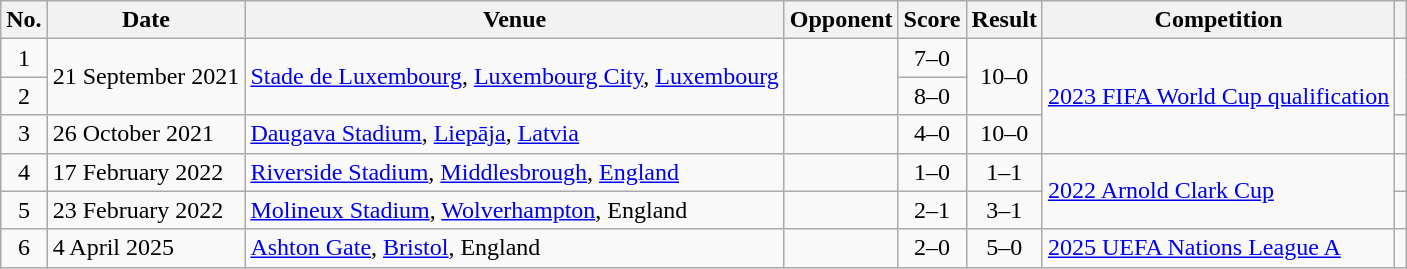<table class="wikitable sortable">
<tr>
<th scope=col>No.</th>
<th scope=col data-sort-type=date>Date</th>
<th scope=col>Venue</th>
<th scope=col>Opponent</th>
<th scope=col>Score</th>
<th scope=col>Result</th>
<th scope=col>Competition</th>
<th scope="col" class="unsortable"></th>
</tr>
<tr>
<td align="center">1</td>
<td rowspan="2">21 September 2021</td>
<td rowspan="2"><a href='#'>Stade de Luxembourg</a>, <a href='#'>Luxembourg City</a>, <a href='#'>Luxembourg</a></td>
<td rowspan="2"></td>
<td align="center">7–0</td>
<td rowspan="2" align="center">10–0</td>
<td rowspan="3"><a href='#'>2023 FIFA World Cup qualification</a></td>
<td rowspan="2"></td>
</tr>
<tr>
<td align="center">2</td>
<td align="center">8–0</td>
</tr>
<tr>
<td align="center">3</td>
<td>26 October 2021</td>
<td><a href='#'>Daugava Stadium</a>, <a href='#'>Liepāja</a>, <a href='#'>Latvia</a></td>
<td></td>
<td align="center">4–0</td>
<td align="center">10–0</td>
<td></td>
</tr>
<tr>
<td align="center">4</td>
<td>17 February 2022</td>
<td><a href='#'>Riverside Stadium</a>, <a href='#'>Middlesbrough</a>, <a href='#'>England</a></td>
<td></td>
<td align="center">1–0</td>
<td align="center">1–1</td>
<td rowspan="2"><a href='#'>2022 Arnold Clark Cup</a></td>
<td></td>
</tr>
<tr>
<td align="center">5</td>
<td>23 February 2022</td>
<td><a href='#'>Molineux Stadium</a>, <a href='#'>Wolverhampton</a>, England</td>
<td></td>
<td align="center">2–1</td>
<td align="center">3–1</td>
<td></td>
</tr>
<tr>
<td align="center">6</td>
<td>4 April 2025</td>
<td><a href='#'>Ashton Gate</a>, <a href='#'>Bristol</a>, England</td>
<td></td>
<td align="center">2–0</td>
<td align="center">5–0</td>
<td><a href='#'>2025 UEFA Nations League A</a></td>
<td></td>
</tr>
</table>
